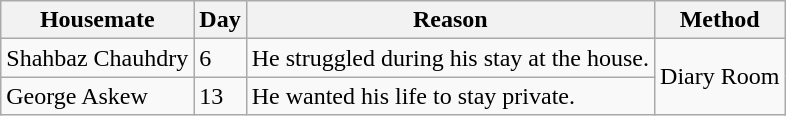<table class="wikitable">
<tr>
<th>Housemate</th>
<th>Day</th>
<th>Reason</th>
<th>Method</th>
</tr>
<tr>
<td>Shahbaz Chauhdry</td>
<td>6</td>
<td>He struggled during his stay at the house.</td>
<td rowspan="2">Diary Room</td>
</tr>
<tr>
<td>George Askew</td>
<td>13</td>
<td>He wanted his life to stay private.</td>
</tr>
</table>
